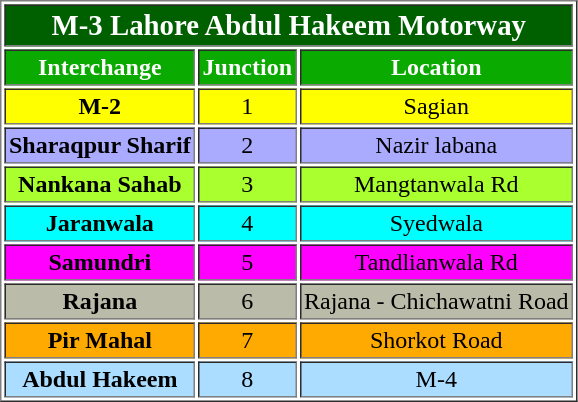<table border=1 cellpadding=2style="margin-left:1em;margin-bottom:1em; color:black; border-collaps: collaps;font-size: 95%;">
<tr align="center" style="background:#006000;color: white;font-size:120%;">
<td colspan="3"><strong>M-3 Lahore Abdul Hakeem Motorway</strong></td>
</tr>
<tr align="center" style="background:#0aaa00; color:white;">
<td><strong>Interchange</strong></td>
<td><strong>Junction</strong></td>
<td><strong>Location</strong></td>
</tr>
<tr align="center">
<td bgcolor="#ffff00"><strong>M-2</strong></td>
<td bgcolor="#ffff00">1</td>
<td bgcolor="#ffff00">Sagian</td>
</tr>
<tr align="center">
<td bgcolor="#aaaaff"><strong>Sharaqpur Sharif </strong></td>
<td bgcolor="#aaaaff">2</td>
<td bgcolor="#aaaaff">Nazir labana</td>
</tr>
<tr align="center">
<td bgcolor="#aaff2f"><strong>Nankana Sahab</strong></td>
<td bgcolor="#aaff2f">3</td>
<td bgcolor="#aaff2f">Mangtanwala Rd</td>
</tr>
<tr align="center">
<td bgcolor="#00ffff"><strong>Jaranwala</strong></td>
<td bgcolor="#00ffff">4</td>
<td bgcolor="#00ffff">Syedwala</td>
</tr>
<tr align="center">
<td bgcolor="#ff00ff"><strong>Samundri</strong></td>
<td bgcolor="#ff00ff">5</td>
<td bgcolor="#ff00ff">Tandlianwala Rd</td>
</tr>
<tr align="center">
<td bgcolor="#bbbbaa"><strong>Rajana</strong></td>
<td bgcolor="#bbbbaa">6</td>
<td bgcolor="#bbbbaa">Rajana - Chichawatni Road</td>
</tr>
<tr align="center">
<td bgcolor="#ffaa00"><strong>Pir Mahal </strong></td>
<td bgcolor="#ffaa00">7</td>
<td bgcolor="#ffaa00">Shorkot Road</td>
</tr>
<tr align="center">
<td bgcolor="#aaddff"><strong>Abdul Hakeem</strong></td>
<td bgcolor="#aaddff">8</td>
<td bgcolor="#aaddff">M-4</td>
</tr>
</table>
